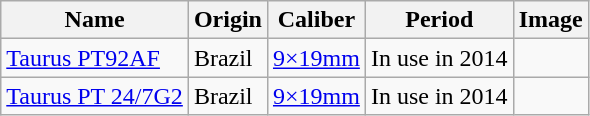<table class="wikitable mw-collapsible mw-collapsed">
<tr>
<th>Name</th>
<th>Origin</th>
<th>Caliber</th>
<th>Period</th>
<th>Image</th>
</tr>
<tr>
<td><a href='#'>Taurus PT92AF</a></td>
<td>Brazil</td>
<td><a href='#'>9×19mm</a></td>
<td>In use in 2014</td>
<td></td>
</tr>
<tr>
<td><a href='#'>Taurus PT 24/7G2</a></td>
<td>Brazil</td>
<td><a href='#'>9×19mm</a></td>
<td>In use in 2014</td>
<td></td>
</tr>
</table>
